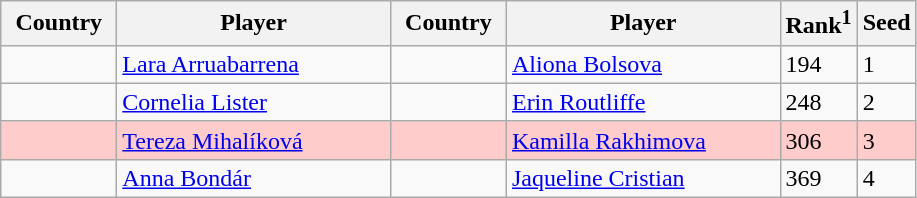<table class="sortable wikitable">
<tr>
<th width="70">Country</th>
<th width="175">Player</th>
<th width="70">Country</th>
<th width="175">Player</th>
<th>Rank<sup>1</sup></th>
<th>Seed</th>
</tr>
<tr>
<td></td>
<td><a href='#'>Lara Arruabarrena</a></td>
<td></td>
<td><a href='#'>Aliona Bolsova</a></td>
<td>194</td>
<td>1</td>
</tr>
<tr>
<td></td>
<td><a href='#'>Cornelia Lister</a></td>
<td></td>
<td><a href='#'>Erin Routliffe</a></td>
<td>248</td>
<td>2</td>
</tr>
<tr style="background:#fcc;">
<td></td>
<td><a href='#'>Tereza Mihalíková</a></td>
<td></td>
<td><a href='#'>Kamilla Rakhimova</a></td>
<td>306</td>
<td>3</td>
</tr>
<tr>
<td></td>
<td><a href='#'>Anna Bondár</a></td>
<td></td>
<td><a href='#'>Jaqueline Cristian</a></td>
<td>369</td>
<td>4</td>
</tr>
</table>
